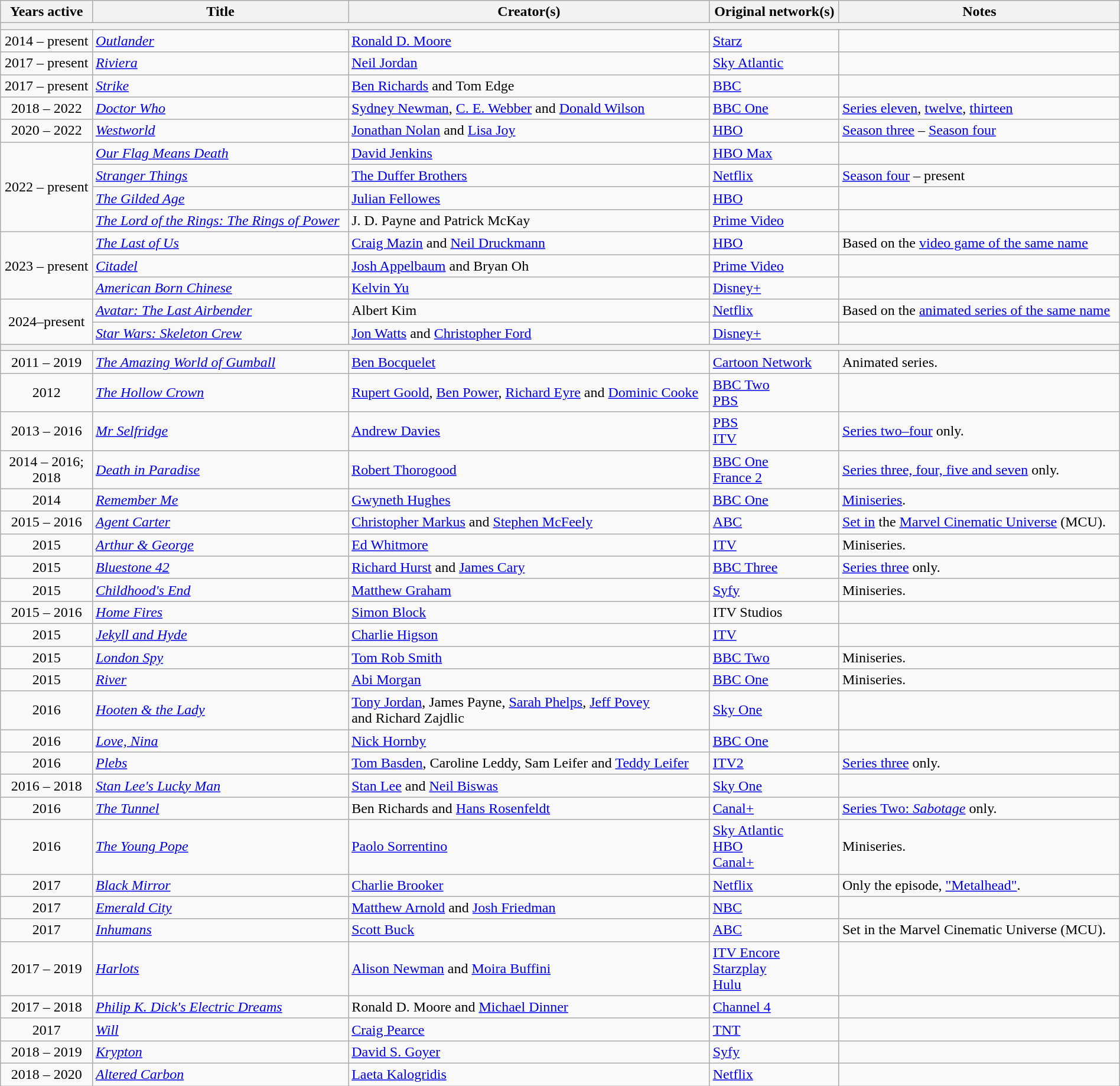<table class="wikitable" style="width: 100%">
<tr>
<th>Years active</th>
<th>Title</th>
<th>Creator(s)</th>
<th>Original network(s)</th>
<th>Notes</th>
</tr>
<tr>
<th colspan="5" style="text-align:center;"></th>
</tr>
<tr>
<td style="text-align: center;">2014 – present</td>
<td><em><a href='#'>Outlander</a></em></td>
<td><a href='#'>Ronald D. Moore</a></td>
<td><a href='#'>Starz</a></td>
<td></td>
</tr>
<tr>
<td style="text-align: center;">2017 – present</td>
<td><em><a href='#'>Riviera</a></em></td>
<td><a href='#'>Neil Jordan</a></td>
<td><a href='#'>Sky Atlantic</a></td>
<td></td>
</tr>
<tr>
<td style="text-align: center;">2017 – present</td>
<td><em><a href='#'>Strike</a></em></td>
<td><a href='#'>Ben Richards</a> and Tom Edge</td>
<td><a href='#'>BBC</a></td>
<td></td>
</tr>
<tr>
<td style="text-align: center;">2018 – 2022</td>
<td><em><a href='#'>Doctor Who</a></em></td>
<td><a href='#'>Sydney Newman</a>, <a href='#'>C. E. Webber</a> and <a href='#'>Donald Wilson</a></td>
<td><a href='#'>BBC One</a></td>
<td><a href='#'>Series eleven</a>, <a href='#'>twelve</a>, <a href='#'>thirteen</a></td>
</tr>
<tr>
<td style="text-align: center;">2020 – 2022</td>
<td><em><a href='#'>Westworld</a></em></td>
<td><a href='#'>Jonathan Nolan</a> and <a href='#'>Lisa Joy</a></td>
<td><a href='#'>HBO</a></td>
<td><a href='#'>Season three</a> – <a href='#'>Season four</a></td>
</tr>
<tr>
<td style="text-align: center;" rowspan="4">2022 – present</td>
<td><em><a href='#'>Our Flag Means Death</a></em></td>
<td><a href='#'>David Jenkins</a></td>
<td><a href='#'>HBO Max</a></td>
<td></td>
</tr>
<tr>
<td><em><a href='#'>Stranger Things</a></em></td>
<td><a href='#'>The Duffer Brothers</a></td>
<td><a href='#'>Netflix</a></td>
<td><a href='#'>Season four</a> – present</td>
</tr>
<tr>
<td><em><a href='#'>The Gilded Age</a></em></td>
<td><a href='#'>Julian Fellowes</a></td>
<td><a href='#'>HBO</a></td>
<td></td>
</tr>
<tr>
<td><em><a href='#'>The Lord of the Rings: The Rings of Power</a></em></td>
<td>J. D. Payne and Patrick McKay</td>
<td><a href='#'>Prime Video</a></td>
<td></td>
</tr>
<tr>
<td rowspan="3" style="text-align: center;">2023 – present</td>
<td><em><a href='#'>The Last of Us</a></em></td>
<td><a href='#'>Craig Mazin</a> and <a href='#'>Neil Druckmann</a></td>
<td><a href='#'>HBO</a></td>
<td>Based on the <a href='#'>video game of the same name</a></td>
</tr>
<tr>
<td><em><a href='#'>Citadel</a></em></td>
<td><a href='#'>Josh Appelbaum</a> and Bryan Oh</td>
<td><a href='#'>Prime Video</a></td>
<td></td>
</tr>
<tr>
<td><em><a href='#'>American Born Chinese</a></em></td>
<td><a href='#'>Kelvin Yu</a></td>
<td><a href='#'>Disney+</a></td>
<td></td>
</tr>
<tr>
<td rowspan="2" style="text-align: center;">2024–present</td>
<td><em><a href='#'>Avatar: The Last Airbender</a></em></td>
<td>Albert Kim</td>
<td><a href='#'>Netflix</a></td>
<td>Based on the <a href='#'>animated series of the same name</a></td>
</tr>
<tr>
<td><em><a href='#'>Star Wars: Skeleton Crew</a></em></td>
<td><a href='#'>Jon Watts</a> and <a href='#'>Christopher Ford</a></td>
<td><a href='#'>Disney+</a></td>
<td></td>
</tr>
<tr>
<th colspan="5" style="text-align:center;"></th>
</tr>
<tr>
<td style="text-align: center;">2011 – 2019</td>
<td><em><a href='#'>The Amazing World of Gumball</a></em></td>
<td><a href='#'>Ben Bocquelet</a></td>
<td><a href='#'>Cartoon Network</a></td>
<td>Animated series.</td>
</tr>
<tr>
<td style="text-align: center;">2012</td>
<td><em><a href='#'>The Hollow Crown</a></em></td>
<td><a href='#'>Rupert Goold</a>, <a href='#'>Ben Power</a>, <a href='#'>Richard Eyre</a> and <a href='#'>Dominic Cooke</a></td>
<td><a href='#'>BBC Two</a> <br><a href='#'>PBS</a> </td>
<td></td>
</tr>
<tr>
<td style="text-align: center;">2013 – 2016</td>
<td><em><a href='#'>Mr Selfridge</a></em></td>
<td><a href='#'>Andrew Davies</a></td>
<td><a href='#'>PBS</a> <br><a href='#'>ITV</a> </td>
<td><a href='#'>Series two–four</a> only.</td>
</tr>
<tr>
<td style="text-align: center;">2014 – 2016;<br>2018</td>
<td><em><a href='#'>Death in Paradise</a></em></td>
<td><a href='#'>Robert Thorogood</a></td>
<td><a href='#'>BBC One</a> <br><a href='#'>France 2</a> </td>
<td><a href='#'>Series three, four, five and seven</a> only.</td>
</tr>
<tr>
<td style="text-align: center;">2014</td>
<td><em><a href='#'>Remember Me</a></em></td>
<td><a href='#'>Gwyneth Hughes</a></td>
<td><a href='#'>BBC One</a></td>
<td><a href='#'>Miniseries</a>.</td>
</tr>
<tr>
<td style="text-align: center;">2015 – 2016</td>
<td><em><a href='#'>Agent Carter</a></em></td>
<td><a href='#'>Christopher Markus</a> and <a href='#'>Stephen McFeely</a></td>
<td><a href='#'>ABC</a></td>
<td><a href='#'>Set in</a> the <a href='#'>Marvel Cinematic Universe</a> (MCU).</td>
</tr>
<tr>
<td style="text-align: center;">2015</td>
<td><em><a href='#'>Arthur & George</a></em></td>
<td><a href='#'>Ed Whitmore</a></td>
<td><a href='#'>ITV</a></td>
<td>Miniseries.</td>
</tr>
<tr>
<td style="text-align: center;">2015</td>
<td><em><a href='#'>Bluestone 42</a></em></td>
<td><a href='#'>Richard Hurst</a> and <a href='#'>James Cary</a></td>
<td><a href='#'>BBC Three</a></td>
<td><a href='#'>Series three</a> only.</td>
</tr>
<tr>
<td style="text-align: center;">2015</td>
<td><em><a href='#'>Childhood's End</a></em></td>
<td><a href='#'>Matthew Graham</a></td>
<td><a href='#'>Syfy</a></td>
<td>Miniseries.</td>
</tr>
<tr>
<td style="text-align: center;">2015 – 2016</td>
<td><em><a href='#'>Home Fires</a></em></td>
<td><a href='#'>Simon Block</a></td>
<td>ITV Studios</td>
<td></td>
</tr>
<tr>
<td style="text-align: center;">2015</td>
<td><em><a href='#'>Jekyll and Hyde</a></em></td>
<td><a href='#'>Charlie Higson</a></td>
<td><a href='#'>ITV</a></td>
<td></td>
</tr>
<tr>
<td style="text-align: center;">2015</td>
<td><em><a href='#'>London Spy</a></em></td>
<td><a href='#'>Tom Rob Smith</a></td>
<td><a href='#'>BBC Two</a></td>
<td>Miniseries.</td>
</tr>
<tr>
<td style="text-align: center;">2015</td>
<td><em><a href='#'>River</a></em></td>
<td><a href='#'>Abi Morgan</a></td>
<td><a href='#'>BBC One</a></td>
<td>Miniseries.</td>
</tr>
<tr>
<td style="text-align: center;">2016</td>
<td><em><a href='#'>Hooten & the Lady</a></em></td>
<td><a href='#'>Tony Jordan</a>, James Payne, <a href='#'>Sarah Phelps</a>, <a href='#'>Jeff Povey</a><br>and Richard Zajdlic</td>
<td><a href='#'>Sky One</a></td>
<td></td>
</tr>
<tr>
<td style="text-align: center;">2016</td>
<td><em><a href='#'>Love, Nina</a></em></td>
<td><a href='#'>Nick Hornby</a></td>
<td><a href='#'>BBC One</a></td>
<td></td>
</tr>
<tr>
<td style="text-align: center;">2016</td>
<td><em><a href='#'>Plebs</a></em></td>
<td><a href='#'>Tom Basden</a>, Caroline Leddy, Sam Leifer and <a href='#'>Teddy Leifer</a></td>
<td><a href='#'>ITV2</a></td>
<td><a href='#'>Series three</a> only.</td>
</tr>
<tr>
<td style="text-align: center;">2016 – 2018</td>
<td><em><a href='#'>Stan Lee's Lucky Man</a></em></td>
<td><a href='#'>Stan Lee</a> and <a href='#'>Neil Biswas</a></td>
<td><a href='#'>Sky One</a></td>
<td></td>
</tr>
<tr>
<td style="text-align: center;">2016</td>
<td><em><a href='#'>The Tunnel</a></em></td>
<td>Ben Richards and <a href='#'>Hans Rosenfeldt</a></td>
<td><a href='#'>Canal+</a></td>
<td><a href='#'>Series Two: <em>Sabotage</em></a> only.</td>
</tr>
<tr>
<td style="text-align: center;">2016</td>
<td><em><a href='#'>The Young Pope</a></em></td>
<td><a href='#'>Paolo Sorrentino</a></td>
<td><a href='#'>Sky Atlantic</a> <br><a href='#'>HBO</a> <br><a href='#'>Canal+</a> </td>
<td>Miniseries.</td>
</tr>
<tr>
<td style="text-align: center;">2017</td>
<td><em><a href='#'>Black Mirror</a></em></td>
<td><a href='#'>Charlie Brooker</a></td>
<td><a href='#'>Netflix</a></td>
<td>Only the episode, <a href='#'>"Metalhead"</a>.</td>
</tr>
<tr>
<td style="text-align: center;">2017</td>
<td><em><a href='#'>Emerald City</a></em></td>
<td><a href='#'>Matthew Arnold</a> and <a href='#'>Josh Friedman</a></td>
<td><a href='#'>NBC</a></td>
<td></td>
</tr>
<tr>
<td style="text-align: center;">2017</td>
<td><em><a href='#'>Inhumans</a></em></td>
<td><a href='#'>Scott Buck</a></td>
<td><a href='#'>ABC</a></td>
<td>Set in the Marvel Cinematic Universe (MCU).</td>
</tr>
<tr>
<td style="text-align: center;">2017 – 2019</td>
<td><em><a href='#'>Harlots</a></em></td>
<td><a href='#'>Alison Newman</a> and <a href='#'>Moira Buffini</a></td>
<td><a href='#'>ITV Encore</a><br><a href='#'>Starzplay</a> <br><a href='#'>Hulu</a> </td>
<td></td>
</tr>
<tr>
<td style="text-align: center;">2017 – 2018</td>
<td><em><a href='#'>Philip K. Dick's Electric Dreams</a></em></td>
<td>Ronald D. Moore and <a href='#'>Michael Dinner</a></td>
<td><a href='#'>Channel 4</a></td>
<td></td>
</tr>
<tr>
<td style="text-align: center;">2017</td>
<td><em><a href='#'>Will</a></em></td>
<td><a href='#'>Craig Pearce</a></td>
<td><a href='#'>TNT</a></td>
<td></td>
</tr>
<tr>
<td style="text-align: center;">2018 – 2019</td>
<td><em><a href='#'>Krypton</a></em></td>
<td><a href='#'>David S. Goyer</a></td>
<td><a href='#'>Syfy</a></td>
<td></td>
</tr>
<tr>
<td style="text-align: center;">2018 – 2020</td>
<td><em><a href='#'>Altered Carbon</a></em></td>
<td><a href='#'>Laeta Kalogridis</a></td>
<td><a href='#'>Netflix</a></td>
<td></td>
</tr>
</table>
